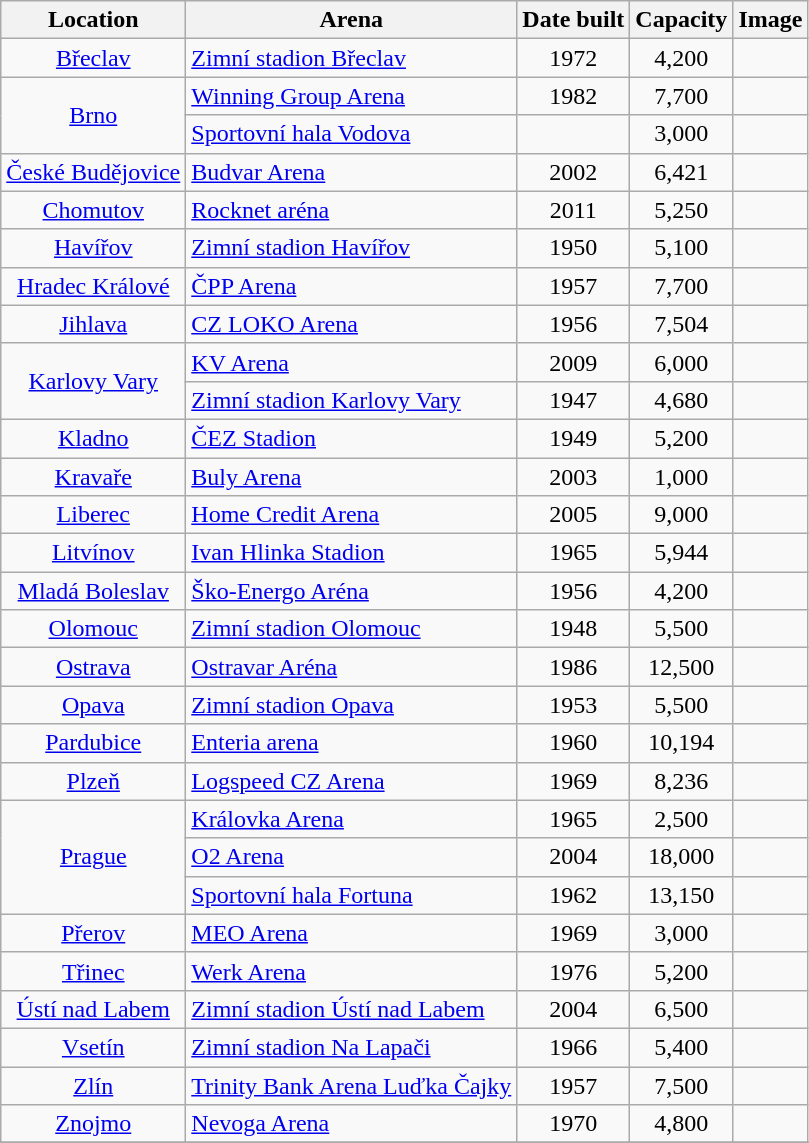<table class="wikitable sortable">
<tr>
<th>Location</th>
<th>Arena</th>
<th>Date built</th>
<th>Capacity</th>
<th>Image</th>
</tr>
<tr>
<td align=center><a href='#'>Břeclav</a></td>
<td align=left><a href='#'>Zimní stadion Břeclav</a></td>
<td align=center>1972</td>
<td align=center>4,200</td>
<td></td>
</tr>
<tr>
<td rowspan="2" align=center><a href='#'>Brno</a></td>
<td align=left><a href='#'>Winning Group Arena</a></td>
<td align=center>1982</td>
<td align=center>7,700</td>
<td></td>
</tr>
<tr>
<td align=left><a href='#'>Sportovní hala Vodova</a></td>
<td></td>
<td align=center>3,000</td>
<td></td>
</tr>
<tr>
<td align=center><a href='#'>České Budějovice</a></td>
<td align=left><a href='#'>Budvar Arena</a></td>
<td align=center>2002</td>
<td align=center>6,421</td>
<td></td>
</tr>
<tr>
<td align=center><a href='#'>Chomutov</a></td>
<td align=left><a href='#'>Rocknet aréna</a></td>
<td align=center>2011</td>
<td align=center>5,250</td>
<td></td>
</tr>
<tr>
<td align=center><a href='#'>Havířov</a></td>
<td align=left><a href='#'>Zimní stadion Havířov</a></td>
<td align=center>1950</td>
<td align=center>5,100</td>
<td></td>
</tr>
<tr>
<td align=center><a href='#'>Hradec Králové</a></td>
<td align=left><a href='#'>ČPP Arena</a></td>
<td align=center>1957</td>
<td align=center>7,700</td>
<td></td>
</tr>
<tr>
<td align=center><a href='#'>Jihlava</a></td>
<td align=left><a href='#'>CZ LOKO Arena</a></td>
<td align=center>1956</td>
<td align=center>7,504</td>
<td></td>
</tr>
<tr>
<td rowspan="2" align=center><a href='#'>Karlovy Vary</a></td>
<td align=left><a href='#'>KV Arena</a></td>
<td align=center>2009</td>
<td align=center>6,000</td>
<td></td>
</tr>
<tr>
<td align=left><a href='#'>Zimní stadion Karlovy Vary</a></td>
<td align=center>1947</td>
<td align=center>4,680</td>
<td></td>
</tr>
<tr>
<td align=center><a href='#'>Kladno</a></td>
<td align=left><a href='#'>ČEZ Stadion</a></td>
<td align=center>1949</td>
<td align=center>5,200</td>
<td></td>
</tr>
<tr>
<td align=center><a href='#'>Kravaře</a></td>
<td align=left><a href='#'>Buly Arena</a></td>
<td align=center>2003</td>
<td align=center>1,000</td>
<td></td>
</tr>
<tr>
<td align=center><a href='#'>Liberec</a></td>
<td align=left><a href='#'>Home Credit Arena</a></td>
<td align=center>2005</td>
<td align=center>9,000</td>
<td></td>
</tr>
<tr>
<td align=center><a href='#'>Litvínov</a></td>
<td align=left><a href='#'>Ivan Hlinka Stadion</a></td>
<td align=center>1965</td>
<td align=center>5,944</td>
<td></td>
</tr>
<tr>
<td align=center><a href='#'>Mladá Boleslav</a></td>
<td align=left><a href='#'>Ško-Energo Aréna</a></td>
<td align=center>1956</td>
<td align=center>4,200</td>
<td></td>
</tr>
<tr>
<td align=center><a href='#'>Olomouc</a></td>
<td align=left><a href='#'>Zimní stadion Olomouc</a></td>
<td align=center>1948</td>
<td align=center>5,500</td>
<td></td>
</tr>
<tr>
<td align=center><a href='#'>Ostrava</a></td>
<td align=left><a href='#'>Ostravar Aréna</a></td>
<td align=center>1986</td>
<td align=center>12,500</td>
<td></td>
</tr>
<tr>
<td align=center><a href='#'>Opava</a></td>
<td align=left><a href='#'>Zimní stadion Opava</a></td>
<td align=center>1953</td>
<td align=center>5,500</td>
<td></td>
</tr>
<tr>
<td align=center><a href='#'>Pardubice</a></td>
<td align=left><a href='#'>Enteria arena</a></td>
<td align=center>1960</td>
<td align=center>10,194</td>
<td></td>
</tr>
<tr>
<td align=center><a href='#'>Plzeň</a></td>
<td align=left><a href='#'>Logspeed CZ Arena</a></td>
<td align=center>1969</td>
<td align=center>8,236</td>
<td></td>
</tr>
<tr>
<td rowspan="3" align=center><a href='#'>Prague</a></td>
<td align=left><a href='#'>Královka Arena</a></td>
<td align=center>1965</td>
<td align=center>2,500</td>
<td></td>
</tr>
<tr>
<td align=left><a href='#'>O2 Arena</a></td>
<td align=center>2004</td>
<td align=center>18,000</td>
<td></td>
</tr>
<tr>
<td align=left><a href='#'>Sportovní hala Fortuna</a></td>
<td align=center>1962</td>
<td align=center>13,150</td>
<td></td>
</tr>
<tr>
<td align=center><a href='#'>Přerov</a></td>
<td align=left><a href='#'>MEO Arena</a></td>
<td align=center>1969</td>
<td align=center>3,000</td>
<td></td>
</tr>
<tr>
<td align=center><a href='#'>Třinec</a></td>
<td align=left><a href='#'>Werk Arena</a></td>
<td align=center>1976</td>
<td align=center>5,200</td>
<td></td>
</tr>
<tr>
<td align=center><a href='#'>Ústí nad Labem</a></td>
<td align=left><a href='#'>Zimní stadion Ústí nad Labem</a></td>
<td align=center>2004</td>
<td align=center>6,500</td>
<td></td>
</tr>
<tr>
<td align=center><a href='#'>Vsetín</a></td>
<td align=left><a href='#'>Zimní stadion Na Lapači</a></td>
<td align=center>1966</td>
<td align=center>5,400</td>
<td></td>
</tr>
<tr>
<td align=center><a href='#'>Zlín</a></td>
<td align=left><a href='#'>Trinity Bank Arena Luďka Čajky</a></td>
<td align=center>1957</td>
<td align=center>7,500</td>
<td></td>
</tr>
<tr>
<td align=center><a href='#'>Znojmo</a></td>
<td align=left><a href='#'>Nevoga Arena</a></td>
<td align=center>1970</td>
<td align=center>4,800</td>
<td></td>
</tr>
<tr>
</tr>
</table>
